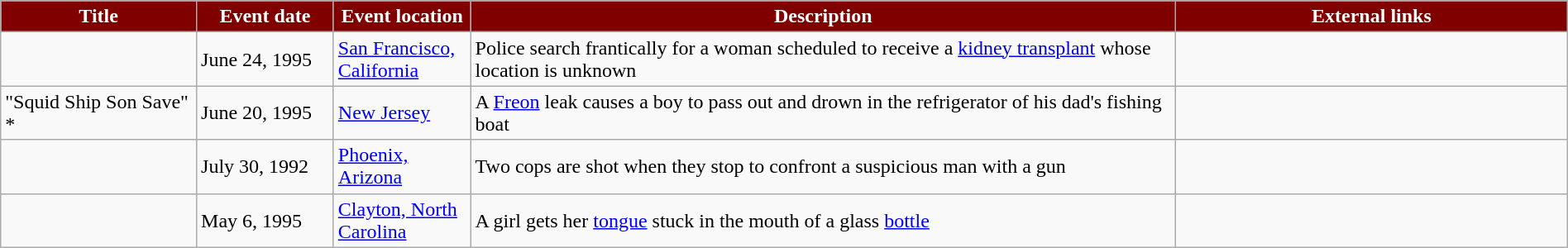<table class="wikitable" style="width: 100%;">
<tr>
<th style="background: #800000; color: #FFFFFF; width: 10%;">Title</th>
<th style="background: #800000; color: #FFFFFF; width: 7%;">Event date</th>
<th style="background: #800000; color: #FFFFFF; width: 7%;">Event location</th>
<th style="background: #800000; color: #FFFFFF; width: 36%;">Description</th>
<th style="background: #800000; color: #FFFFFF; width: 20%;">External links</th>
</tr>
<tr>
<td></td>
<td>June 24, 1995</td>
<td><a href='#'>San Francisco, California</a></td>
<td>Police search frantically for a woman scheduled to receive a <a href='#'>kidney transplant</a> whose location is unknown</td>
<td class="mw-collapsible mw-collapsed" data-expandtext="Show" data-collapsetext="Hide" style="float: left; border: none;"><br></td>
</tr>
<tr>
<td>"Squid Ship Son Save" *</td>
<td>June 20, 1995</td>
<td><a href='#'>New Jersey</a></td>
<td>A <a href='#'>Freon</a> leak causes a boy to pass out and drown in the refrigerator of his dad's fishing boat</td>
<td></td>
</tr>
<tr>
<td></td>
<td>July 30, 1992</td>
<td><a href='#'>Phoenix, Arizona</a></td>
<td>Two cops are shot when they stop to confront a suspicious man with a gun</td>
<td></td>
</tr>
<tr>
<td></td>
<td>May 6, 1995</td>
<td><a href='#'>Clayton, North Carolina</a></td>
<td>A girl gets her <a href='#'>tongue</a> stuck in the mouth of a glass <a href='#'>bottle</a></td>
<td></td>
</tr>
</table>
